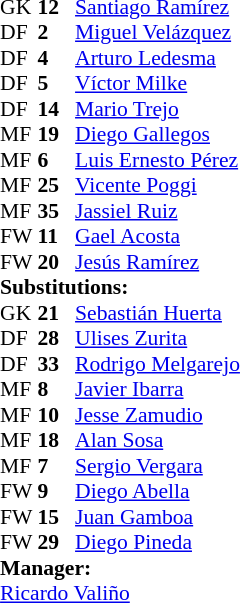<table style="font-size:90%" cellspacing=0 cellpadding=0 align=center>
<tr>
<th width=25></th>
<th width=25></th>
</tr>
<tr>
<td>GK</td>
<td><strong>12</strong></td>
<td> <a href='#'>Santiago Ramírez</a></td>
</tr>
<tr>
<td>DF</td>
<td><strong>2</strong></td>
<td> <a href='#'>Miguel Velázquez</a></td>
<td></td>
</tr>
<tr>
<td>DF</td>
<td><strong>4</strong></td>
<td> <a href='#'>Arturo Ledesma</a></td>
</tr>
<tr>
<td>DF</td>
<td><strong>5</strong></td>
<td> <a href='#'>Víctor Milke</a></td>
<td></td>
</tr>
<tr>
<td>DF</td>
<td><strong>14</strong></td>
<td> <a href='#'>Mario Trejo</a></td>
</tr>
<tr>
<td>MF</td>
<td><strong>19</strong></td>
<td> <a href='#'>Diego Gallegos</a></td>
</tr>
<tr>
<td>MF</td>
<td><strong>6</strong></td>
<td> <a href='#'>Luis Ernesto Pérez</a></td>
<td></td>
<td></td>
</tr>
<tr>
<td>MF</td>
<td><strong>25</strong></td>
<td> <a href='#'>Vicente Poggi</a></td>
</tr>
<tr>
<td>MF</td>
<td><strong>35</strong></td>
<td> <a href='#'>Jassiel Ruiz </a></td>
<td></td>
<td></td>
</tr>
<tr>
<td>FW</td>
<td><strong>11</strong></td>
<td> <a href='#'>Gael Acosta</a></td>
<td></td>
<td></td>
</tr>
<tr>
<td>FW</td>
<td><strong>20</strong></td>
<td> <a href='#'>Jesús Ramírez</a></td>
<td></td>
<td></td>
</tr>
<tr>
<td colspan=3><strong>Substitutions:</strong></td>
</tr>
<tr>
<td>GK</td>
<td><strong>21</strong></td>
<td> <a href='#'>Sebastián Huerta</a></td>
</tr>
<tr>
<td>DF</td>
<td><strong>28</strong></td>
<td> <a href='#'>Ulises Zurita</a></td>
</tr>
<tr>
<td>DF</td>
<td><strong>33</strong></td>
<td> <a href='#'>Rodrigo Melgarejo</a></td>
</tr>
<tr>
<td>MF</td>
<td><strong>8</strong></td>
<td> <a href='#'>Javier Ibarra</a></td>
<td></td>
<td></td>
</tr>
<tr>
<td>MF</td>
<td><strong>10</strong></td>
<td> <a href='#'>Jesse Zamudio</a></td>
</tr>
<tr>
<td>MF</td>
<td><strong>18</strong></td>
<td> <a href='#'>Alan Sosa</a></td>
</tr>
<tr>
<td>MF</td>
<td><strong>7</strong></td>
<td> <a href='#'>Sergio Vergara</a></td>
<td></td>
<td></td>
</tr>
<tr>
<td>FW</td>
<td><strong>9</strong></td>
<td> <a href='#'>Diego Abella</a></td>
</tr>
<tr>
<td>FW</td>
<td><strong>15</strong></td>
<td> <a href='#'>Juan Gamboa </a></td>
<td></td>
<td></td>
</tr>
<tr>
<td>FW</td>
<td><strong>29</strong></td>
<td> <a href='#'>Diego Pineda</a></td>
<td></td>
<td></td>
</tr>
<tr>
<td colspan=3><strong>Manager:</strong></td>
</tr>
<tr>
<td colspan=4> <a href='#'>Ricardo Valiño</a></td>
</tr>
</table>
